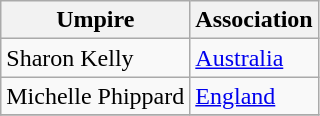<table class="wikitable collapsible">
<tr>
<th>Umpire</th>
<th>Association</th>
</tr>
<tr>
<td>Sharon Kelly</td>
<td><a href='#'>Australia</a></td>
</tr>
<tr>
<td>Michelle Phippard</td>
<td><a href='#'>England</a></td>
</tr>
<tr>
</tr>
</table>
